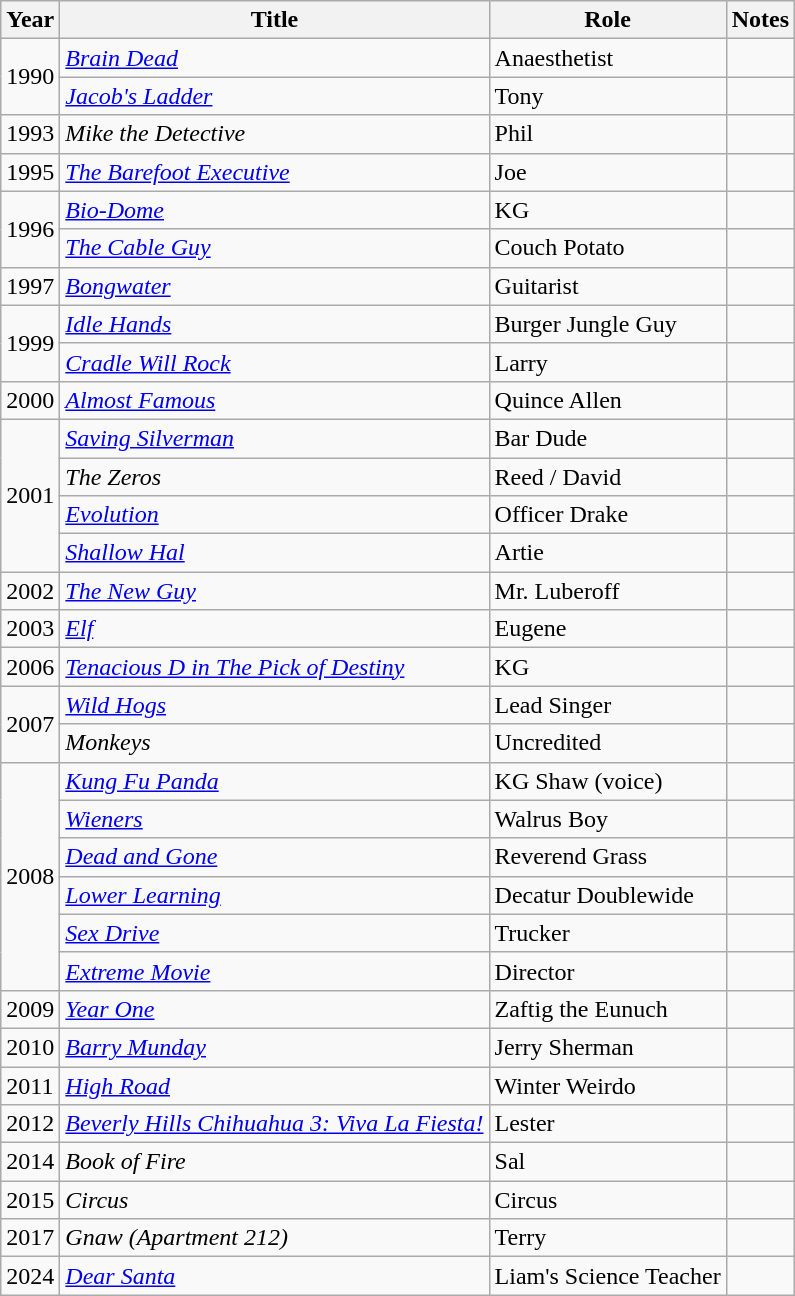<table class="wikitable sortable">
<tr>
<th>Year</th>
<th>Title</th>
<th>Role</th>
<th>Notes</th>
</tr>
<tr>
<td rowspan="2">1990</td>
<td><em><a href='#'>Brain Dead</a></em></td>
<td>Anaesthetist</td>
<td></td>
</tr>
<tr>
<td><em><a href='#'>Jacob's Ladder</a></em></td>
<td>Tony</td>
<td></td>
</tr>
<tr>
<td>1993</td>
<td><em>Mike the Detective</em></td>
<td>Phil</td>
<td></td>
</tr>
<tr>
<td>1995</td>
<td><em><a href='#'>The Barefoot Executive</a></em></td>
<td>Joe</td>
<td></td>
</tr>
<tr>
<td rowspan="2">1996</td>
<td><em><a href='#'>Bio-Dome</a></em></td>
<td>KG</td>
<td></td>
</tr>
<tr>
<td><em><a href='#'>The Cable Guy</a></em></td>
<td>Couch Potato</td>
<td></td>
</tr>
<tr>
<td>1997</td>
<td><em><a href='#'>Bongwater</a></em></td>
<td>Guitarist</td>
<td></td>
</tr>
<tr>
<td rowspan="2">1999</td>
<td><em><a href='#'>Idle Hands</a></em></td>
<td>Burger Jungle Guy</td>
<td></td>
</tr>
<tr>
<td><em><a href='#'>Cradle Will Rock</a></em></td>
<td>Larry</td>
<td></td>
</tr>
<tr>
<td>2000</td>
<td><em><a href='#'>Almost Famous</a></em></td>
<td>Quince Allen</td>
<td></td>
</tr>
<tr>
<td rowspan="4">2001</td>
<td><em><a href='#'>Saving Silverman</a></em></td>
<td>Bar Dude</td>
<td></td>
</tr>
<tr>
<td><em>The Zeros</em></td>
<td>Reed / David</td>
<td></td>
</tr>
<tr>
<td><em><a href='#'>Evolution</a></em></td>
<td>Officer Drake</td>
<td></td>
</tr>
<tr>
<td><em><a href='#'>Shallow Hal</a></em></td>
<td>Artie</td>
<td></td>
</tr>
<tr>
<td>2002</td>
<td><em><a href='#'>The New Guy</a></em></td>
<td>Mr. Luberoff</td>
<td></td>
</tr>
<tr>
<td>2003</td>
<td><em><a href='#'>Elf</a></em></td>
<td>Eugene</td>
<td></td>
</tr>
<tr>
<td>2006</td>
<td><em><a href='#'>Tenacious D in The Pick of Destiny</a></em></td>
<td>KG</td>
<td></td>
</tr>
<tr>
<td rowspan="2">2007</td>
<td><em><a href='#'>Wild Hogs</a></em></td>
<td>Lead Singer</td>
<td></td>
</tr>
<tr>
<td><em>Monkeys</em></td>
<td>Uncredited</td>
<td></td>
</tr>
<tr>
<td rowspan="6">2008</td>
<td><em><a href='#'>Kung Fu Panda</a></em></td>
<td>KG Shaw (voice)</td>
<td></td>
</tr>
<tr>
<td><em><a href='#'>Wieners</a></em></td>
<td>Walrus Boy</td>
<td></td>
</tr>
<tr>
<td><em><a href='#'>Dead and Gone</a></em></td>
<td>Reverend Grass</td>
<td></td>
</tr>
<tr>
<td><em><a href='#'>Lower Learning</a></em></td>
<td>Decatur Doublewide</td>
<td></td>
</tr>
<tr>
<td><em><a href='#'>Sex Drive</a></em></td>
<td>Trucker</td>
<td></td>
</tr>
<tr>
<td><em><a href='#'>Extreme Movie</a></em></td>
<td>Director</td>
<td></td>
</tr>
<tr>
<td>2009</td>
<td><em><a href='#'>Year One</a></em></td>
<td>Zaftig the Eunuch</td>
<td></td>
</tr>
<tr>
<td>2010</td>
<td><em><a href='#'>Barry Munday</a></em></td>
<td>Jerry Sherman</td>
<td></td>
</tr>
<tr>
<td>2011</td>
<td><em><a href='#'>High Road</a></em></td>
<td>Winter Weirdo</td>
<td></td>
</tr>
<tr>
<td>2012</td>
<td><em><a href='#'>Beverly Hills Chihuahua 3: Viva La Fiesta!</a></em></td>
<td>Lester</td>
<td></td>
</tr>
<tr>
<td>2014</td>
<td><em>Book of Fire</em></td>
<td>Sal</td>
<td></td>
</tr>
<tr>
<td>2015</td>
<td><em>Circus</em></td>
<td>Circus</td>
<td></td>
</tr>
<tr>
<td>2017</td>
<td><em>Gnaw (Apartment 212)</em></td>
<td>Terry</td>
<td></td>
</tr>
<tr>
<td>2024</td>
<td><em><a href='#'>Dear Santa</a></em></td>
<td>Liam's Science Teacher</td>
<td></td>
</tr>
</table>
